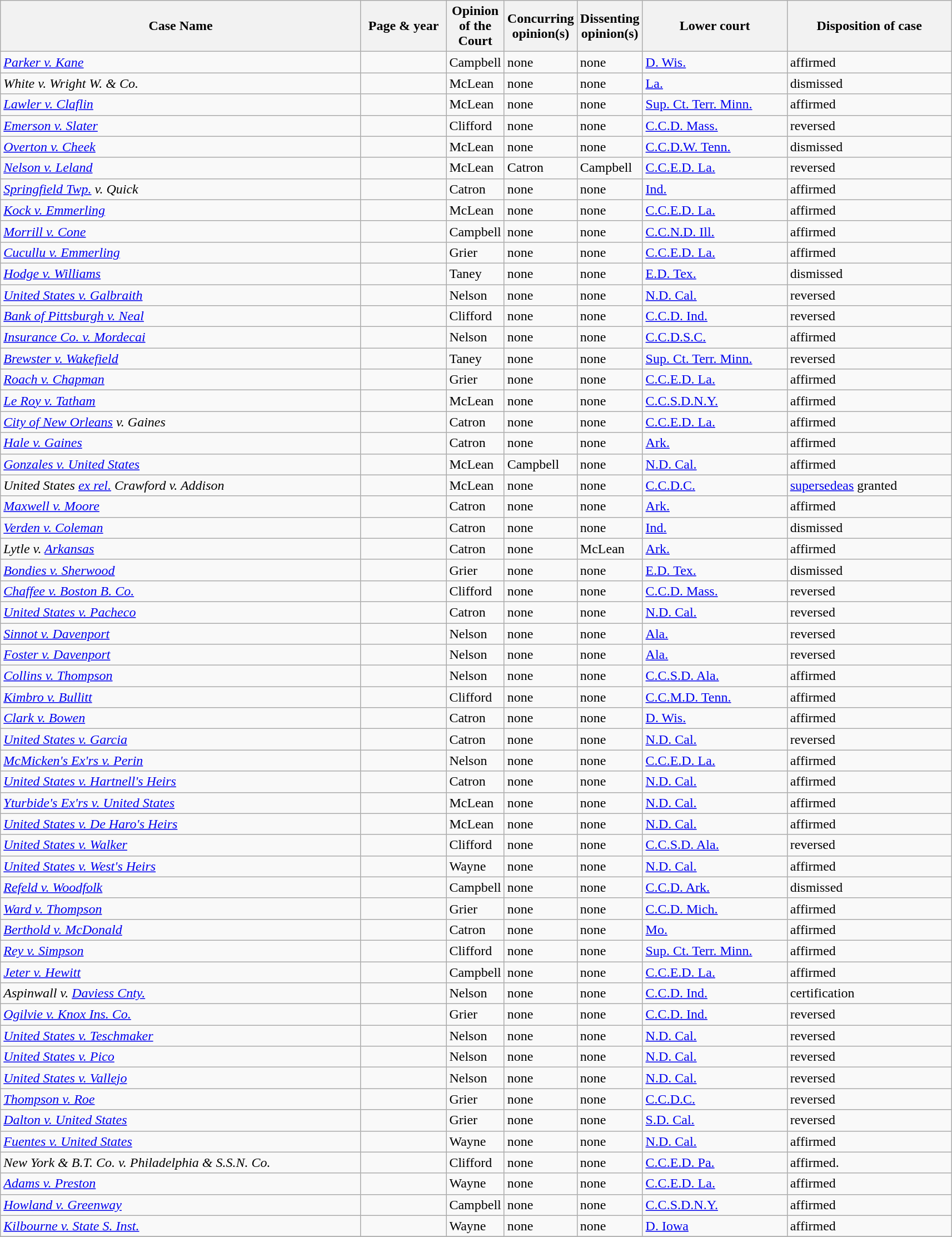<table class="wikitable sortable">
<tr>
<th scope="col" style="width: 425px;">Case Name</th>
<th scope="col" style="width: 95px;">Page & year</th>
<th scope="col" style="width: 10px;">Opinion of the Court</th>
<th scope="col" style="width: 10px;">Concurring opinion(s)</th>
<th scope="col" style="width: 10px;">Dissenting opinion(s)</th>
<th scope="col" style="width: 166px;">Lower court</th>
<th scope="col" style="width: 190px;">Disposition of case</th>
</tr>
<tr>
<td><em><a href='#'>Parker v. Kane</a></em></td>
<td align="right"></td>
<td>Campbell</td>
<td>none</td>
<td>none</td>
<td><a href='#'>D. Wis.</a></td>
<td>affirmed</td>
</tr>
<tr>
<td><em>White v. Wright W. & Co.</em></td>
<td align="right"></td>
<td>McLean</td>
<td>none</td>
<td>none</td>
<td><a href='#'>La.</a></td>
<td>dismissed</td>
</tr>
<tr>
<td><em><a href='#'>Lawler v. Claflin</a></em></td>
<td align="right"></td>
<td>McLean</td>
<td>none</td>
<td>none</td>
<td><a href='#'>Sup. Ct. Terr. Minn.</a></td>
<td>affirmed</td>
</tr>
<tr>
<td><em><a href='#'>Emerson v. Slater</a></em></td>
<td align="right"></td>
<td>Clifford</td>
<td>none</td>
<td>none</td>
<td><a href='#'>C.C.D. Mass.</a></td>
<td>reversed</td>
</tr>
<tr>
<td><em><a href='#'>Overton v. Cheek</a></em></td>
<td align="right"></td>
<td>McLean</td>
<td>none</td>
<td>none</td>
<td><a href='#'>C.C.D.W. Tenn.</a></td>
<td>dismissed</td>
</tr>
<tr>
<td><em><a href='#'>Nelson v. Leland</a></em></td>
<td align="right"></td>
<td>McLean</td>
<td>Catron</td>
<td>Campbell</td>
<td><a href='#'>C.C.E.D. La.</a></td>
<td>reversed</td>
</tr>
<tr>
<td><em><a href='#'>Springfield Twp.</a> v. Quick</em></td>
<td align="right"></td>
<td>Catron</td>
<td>none</td>
<td>none</td>
<td><a href='#'>Ind.</a></td>
<td>affirmed</td>
</tr>
<tr>
<td><em><a href='#'>Kock v. Emmerling</a></em></td>
<td align="right"></td>
<td>McLean</td>
<td>none</td>
<td>none</td>
<td><a href='#'>C.C.E.D. La.</a></td>
<td>affirmed</td>
</tr>
<tr>
<td><em><a href='#'>Morrill v. Cone</a></em></td>
<td align="right"></td>
<td>Campbell</td>
<td>none</td>
<td>none</td>
<td><a href='#'>C.C.N.D. Ill.</a></td>
<td>affirmed</td>
</tr>
<tr>
<td><em><a href='#'>Cucullu v. Emmerling</a></em></td>
<td align="right"></td>
<td>Grier</td>
<td>none</td>
<td>none</td>
<td><a href='#'>C.C.E.D. La.</a></td>
<td>affirmed</td>
</tr>
<tr>
<td><em><a href='#'>Hodge v. Williams</a></em></td>
<td align="right"></td>
<td>Taney</td>
<td>none</td>
<td>none</td>
<td><a href='#'>E.D. Tex.</a></td>
<td>dismissed</td>
</tr>
<tr>
<td><em><a href='#'>United States v. Galbraith</a></em></td>
<td align="right"></td>
<td>Nelson</td>
<td>none</td>
<td>none</td>
<td><a href='#'>N.D. Cal.</a></td>
<td>reversed</td>
</tr>
<tr>
<td><em><a href='#'>Bank of Pittsburgh v. Neal</a></em></td>
<td align="right"></td>
<td>Clifford</td>
<td>none</td>
<td>none</td>
<td><a href='#'>C.C.D. Ind.</a></td>
<td>reversed</td>
</tr>
<tr>
<td><em><a href='#'>Insurance Co. v. Mordecai</a></em></td>
<td align="right"></td>
<td>Nelson</td>
<td>none</td>
<td>none</td>
<td><a href='#'>C.C.D.S.C.</a></td>
<td>affirmed</td>
</tr>
<tr>
<td><em><a href='#'>Brewster v. Wakefield</a></em></td>
<td align="right"></td>
<td>Taney</td>
<td>none</td>
<td>none</td>
<td><a href='#'>Sup. Ct. Terr. Minn.</a></td>
<td>reversed</td>
</tr>
<tr>
<td><em><a href='#'>Roach v. Chapman</a></em></td>
<td align="right"></td>
<td>Grier</td>
<td>none</td>
<td>none</td>
<td><a href='#'>C.C.E.D. La.</a></td>
<td>affirmed</td>
</tr>
<tr>
<td><em><a href='#'>Le Roy v. Tatham</a></em></td>
<td align="right"></td>
<td>McLean</td>
<td>none</td>
<td>none</td>
<td><a href='#'>C.C.S.D.N.Y.</a></td>
<td>affirmed</td>
</tr>
<tr>
<td><em><a href='#'>City of New Orleans</a> v. Gaines</em></td>
<td align="right"></td>
<td>Catron</td>
<td>none</td>
<td>none</td>
<td><a href='#'>C.C.E.D. La.</a></td>
<td>affirmed</td>
</tr>
<tr>
<td><em><a href='#'>Hale v. Gaines</a></em></td>
<td align="right"></td>
<td>Catron</td>
<td>none</td>
<td>none</td>
<td><a href='#'>Ark.</a></td>
<td>affirmed</td>
</tr>
<tr>
<td><em><a href='#'>Gonzales v. United States</a></em></td>
<td align="right"></td>
<td>McLean</td>
<td>Campbell</td>
<td>none</td>
<td><a href='#'>N.D. Cal.</a></td>
<td>affirmed</td>
</tr>
<tr>
<td><em>United States <a href='#'>ex rel.</a> Crawford v. Addison</em></td>
<td align="right"></td>
<td>McLean</td>
<td>none</td>
<td>none</td>
<td><a href='#'>C.C.D.C.</a></td>
<td><a href='#'>supersedeas</a> granted</td>
</tr>
<tr>
<td><em><a href='#'>Maxwell v. Moore</a></em></td>
<td align="right"></td>
<td>Catron</td>
<td>none</td>
<td>none</td>
<td><a href='#'>Ark.</a></td>
<td>affirmed</td>
</tr>
<tr>
<td><em><a href='#'>Verden v. Coleman</a></em></td>
<td align="right"></td>
<td>Catron</td>
<td>none</td>
<td>none</td>
<td><a href='#'>Ind.</a></td>
<td>dismissed</td>
</tr>
<tr>
<td><em>Lytle v. <a href='#'>Arkansas</a></em></td>
<td align="right"></td>
<td>Catron</td>
<td>none</td>
<td>McLean</td>
<td><a href='#'>Ark.</a></td>
<td>affirmed</td>
</tr>
<tr>
<td><em><a href='#'>Bondies v. Sherwood</a></em></td>
<td align="right"></td>
<td>Grier</td>
<td>none</td>
<td>none</td>
<td><a href='#'>E.D. Tex.</a></td>
<td>dismissed</td>
</tr>
<tr>
<td><em><a href='#'>Chaffee v. Boston B. Co.</a></em></td>
<td align="right"></td>
<td>Clifford</td>
<td>none</td>
<td>none</td>
<td><a href='#'>C.C.D. Mass.</a></td>
<td>reversed</td>
</tr>
<tr>
<td><em><a href='#'>United States v. Pacheco</a></em></td>
<td align="right"></td>
<td>Catron</td>
<td>none</td>
<td>none</td>
<td><a href='#'>N.D. Cal.</a></td>
<td>reversed</td>
</tr>
<tr>
<td><em><a href='#'>Sinnot v. Davenport</a></em></td>
<td align="right"></td>
<td>Nelson</td>
<td>none</td>
<td>none</td>
<td><a href='#'>Ala.</a></td>
<td>reversed</td>
</tr>
<tr>
<td><em><a href='#'>Foster v. Davenport</a></em></td>
<td align="right"></td>
<td>Nelson</td>
<td>none</td>
<td>none</td>
<td><a href='#'>Ala.</a></td>
<td>reversed</td>
</tr>
<tr>
<td><em><a href='#'>Collins v. Thompson</a></em></td>
<td align="right"></td>
<td>Nelson</td>
<td>none</td>
<td>none</td>
<td><a href='#'>C.C.S.D. Ala.</a></td>
<td>affirmed</td>
</tr>
<tr>
<td><em><a href='#'>Kimbro v. Bullitt</a></em></td>
<td align="right"></td>
<td>Clifford</td>
<td>none</td>
<td>none</td>
<td><a href='#'>C.C.M.D. Tenn.</a></td>
<td>affirmed</td>
</tr>
<tr>
<td><em><a href='#'>Clark v. Bowen</a></em></td>
<td align="right"></td>
<td>Catron</td>
<td>none</td>
<td>none</td>
<td><a href='#'>D. Wis.</a></td>
<td>affirmed</td>
</tr>
<tr>
<td><em><a href='#'>United States v. Garcia</a></em></td>
<td align="right"></td>
<td>Catron</td>
<td>none</td>
<td>none</td>
<td><a href='#'>N.D. Cal.</a></td>
<td>reversed</td>
</tr>
<tr>
<td><em><a href='#'>McMicken's Ex'rs v. Perin</a></em></td>
<td align="right"></td>
<td>Nelson</td>
<td>none</td>
<td>none</td>
<td><a href='#'>C.C.E.D. La.</a></td>
<td>affirmed</td>
</tr>
<tr>
<td><em><a href='#'>United States v. Hartnell's Heirs</a></em></td>
<td align="right"></td>
<td>Catron</td>
<td>none</td>
<td>none</td>
<td><a href='#'>N.D. Cal.</a></td>
<td>affirmed</td>
</tr>
<tr>
<td><em><a href='#'>Yturbide's Ex'rs v. United States</a></em></td>
<td align="right"></td>
<td>McLean</td>
<td>none</td>
<td>none</td>
<td><a href='#'>N.D. Cal.</a></td>
<td>affirmed</td>
</tr>
<tr>
<td><em><a href='#'>United States v. De Haro's Heirs</a></em></td>
<td align="right"></td>
<td>McLean</td>
<td>none</td>
<td>none</td>
<td><a href='#'>N.D. Cal.</a></td>
<td>affirmed</td>
</tr>
<tr>
<td><em><a href='#'>United States v. Walker</a></em></td>
<td align="right"></td>
<td>Clifford</td>
<td>none</td>
<td>none</td>
<td><a href='#'>C.C.S.D. Ala.</a></td>
<td>reversed</td>
</tr>
<tr>
<td><em><a href='#'>United States v. West's Heirs</a></em></td>
<td align="right"></td>
<td>Wayne</td>
<td>none</td>
<td>none</td>
<td><a href='#'>N.D. Cal.</a></td>
<td>affirmed</td>
</tr>
<tr>
<td><em><a href='#'>Refeld v. Woodfolk</a></em></td>
<td align="right"></td>
<td>Campbell</td>
<td>none</td>
<td>none</td>
<td><a href='#'>C.C.D. Ark.</a></td>
<td>dismissed</td>
</tr>
<tr>
<td><em><a href='#'>Ward v. Thompson</a></em></td>
<td align="right"></td>
<td>Grier</td>
<td>none</td>
<td>none</td>
<td><a href='#'>C.C.D. Mich.</a></td>
<td>affirmed</td>
</tr>
<tr>
<td><em><a href='#'>Berthold v. McDonald</a></em></td>
<td align="right"></td>
<td>Catron</td>
<td>none</td>
<td>none</td>
<td><a href='#'>Mo.</a></td>
<td>affirmed</td>
</tr>
<tr>
<td><em><a href='#'>Rey v. Simpson</a></em></td>
<td align="right"></td>
<td>Clifford</td>
<td>none</td>
<td>none</td>
<td><a href='#'>Sup. Ct. Terr. Minn.</a></td>
<td>affirmed</td>
</tr>
<tr>
<td><em><a href='#'>Jeter v. Hewitt</a></em></td>
<td align="right"></td>
<td>Campbell</td>
<td>none</td>
<td>none</td>
<td><a href='#'>C.C.E.D. La.</a></td>
<td>affirmed</td>
</tr>
<tr>
<td><em>Aspinwall v. <a href='#'>Daviess Cnty.</a></em></td>
<td align="right"></td>
<td>Nelson</td>
<td>none</td>
<td>none</td>
<td><a href='#'>C.C.D. Ind.</a></td>
<td>certification</td>
</tr>
<tr>
<td><em><a href='#'>Ogilvie v. Knox Ins. Co.</a></em></td>
<td align="right"></td>
<td>Grier</td>
<td>none</td>
<td>none</td>
<td><a href='#'>C.C.D. Ind.</a></td>
<td>reversed</td>
</tr>
<tr>
<td><em><a href='#'>United States v. Teschmaker</a></em></td>
<td align="right"></td>
<td>Nelson</td>
<td>none</td>
<td>none</td>
<td><a href='#'>N.D. Cal.</a></td>
<td>reversed</td>
</tr>
<tr>
<td><em><a href='#'>United States v. Pico</a></em></td>
<td align="right"></td>
<td>Nelson</td>
<td>none</td>
<td>none</td>
<td><a href='#'>N.D. Cal.</a></td>
<td>reversed</td>
</tr>
<tr>
<td><em><a href='#'>United States v. Vallejo</a></em></td>
<td align="right"></td>
<td>Nelson</td>
<td>none</td>
<td>none</td>
<td><a href='#'>N.D. Cal.</a></td>
<td>reversed</td>
</tr>
<tr>
<td><em><a href='#'>Thompson v. Roe</a></em></td>
<td align="right"></td>
<td>Grier</td>
<td>none</td>
<td>none</td>
<td><a href='#'>C.C.D.C.</a></td>
<td>reversed</td>
</tr>
<tr>
<td><em><a href='#'>Dalton v. United States</a></em></td>
<td align="right"></td>
<td>Grier</td>
<td>none</td>
<td>none</td>
<td><a href='#'>S.D. Cal.</a></td>
<td>reversed</td>
</tr>
<tr>
<td><em><a href='#'>Fuentes v. United States</a></em></td>
<td align="right"></td>
<td>Wayne</td>
<td>none</td>
<td>none</td>
<td><a href='#'>N.D. Cal.</a></td>
<td>affirmed</td>
</tr>
<tr>
<td><em>New York & B.T. Co. v.  Philadelphia & S.S.N. Co.</em></td>
<td align="right"></td>
<td>Clifford</td>
<td>none</td>
<td>none</td>
<td><a href='#'>C.C.E.D. Pa.</a></td>
<td>affirmed.</td>
</tr>
<tr>
<td><em><a href='#'>Adams v. Preston</a></em></td>
<td align="right"></td>
<td>Wayne</td>
<td>none</td>
<td>none</td>
<td><a href='#'>C.C.E.D. La.</a></td>
<td>affirmed</td>
</tr>
<tr>
<td><em><a href='#'>Howland v. Greenway</a></em></td>
<td align="right"></td>
<td>Campbell</td>
<td>none</td>
<td>none</td>
<td><a href='#'>C.C.S.D.N.Y.</a></td>
<td>affirmed</td>
</tr>
<tr>
<td><em><a href='#'>Kilbourne v. State S. Inst.</a></em></td>
<td align="right"></td>
<td>Wayne</td>
<td>none</td>
<td>none</td>
<td><a href='#'>D. Iowa</a></td>
<td>affirmed</td>
</tr>
<tr>
</tr>
</table>
